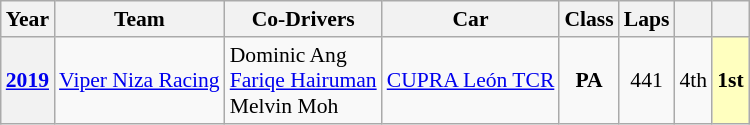<table class="wikitable" style="text-align:center; font-size:90%">
<tr>
<th>Year</th>
<th>Team</th>
<th>Co-Drivers</th>
<th>Car</th>
<th>Class</th>
<th>Laps</th>
<th></th>
<th></th>
</tr>
<tr>
<th><a href='#'>2019</a></th>
<td align="left"> <a href='#'>Viper Niza Racing</a></td>
<td align="left"> Dominic Ang<br> <a href='#'>Fariqe Hairuman</a><br> Melvin Moh</td>
<td align="left"><a href='#'>CUPRA León TCR</a></td>
<td><strong><span>PA</span></strong></td>
<td>441</td>
<td>4th</td>
<td style="background:#ffffbf;"><strong>1st</strong></td>
</tr>
</table>
